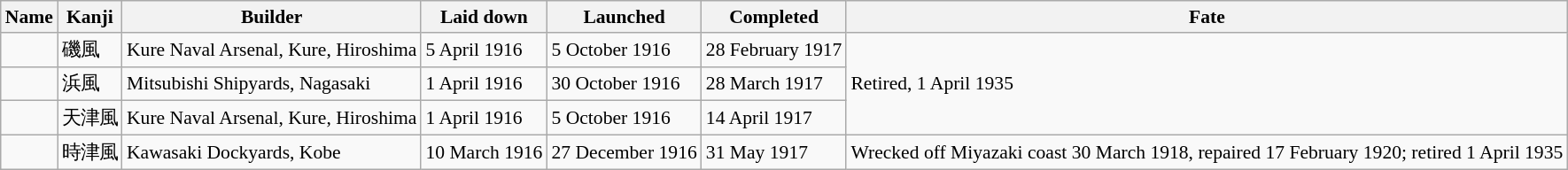<table class="wikitable" style="font-size:90%;">
<tr>
<th>Name</th>
<th>Kanji</th>
<th>Builder</th>
<th>Laid down</th>
<th>Launched</th>
<th>Completed</th>
<th>Fate</th>
</tr>
<tr>
<td></td>
<td>磯風</td>
<td>Kure Naval Arsenal, Kure, Hiroshima</td>
<td>5 April 1916</td>
<td>5 October 1916</td>
<td>28 February 1917</td>
<td rowspan=3>Retired, 1 April 1935</td>
</tr>
<tr>
<td></td>
<td>浜風</td>
<td>Mitsubishi Shipyards, Nagasaki</td>
<td>1 April 1916</td>
<td>30 October 1916</td>
<td>28 March 1917</td>
</tr>
<tr>
<td></td>
<td>天津風</td>
<td>Kure Naval Arsenal, Kure, Hiroshima</td>
<td>1 April 1916</td>
<td>5 October 1916</td>
<td>14 April 1917</td>
</tr>
<tr>
<td></td>
<td>時津風</td>
<td>Kawasaki Dockyards, Kobe</td>
<td>10 March 1916</td>
<td>27 December 1916</td>
<td>31 May 1917</td>
<td>Wrecked off Miyazaki coast 30 March 1918, repaired 17 February 1920; retired 1 April 1935</td>
</tr>
</table>
